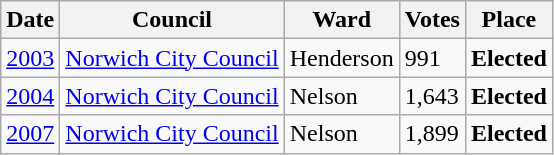<table class="wikitable">
<tr>
<th>Date</th>
<th>Council</th>
<th>Ward</th>
<th>Votes</th>
<th>Place</th>
</tr>
<tr>
<td><a href='#'>2003</a></td>
<td><a href='#'>Norwich City Council</a></td>
<td>Henderson</td>
<td>991</td>
<td><strong>Elected</strong></td>
</tr>
<tr>
<td><a href='#'>2004</a></td>
<td><a href='#'>Norwich City Council</a></td>
<td>Nelson</td>
<td>1,643</td>
<td><strong>Elected</strong></td>
</tr>
<tr>
<td><a href='#'>2007</a></td>
<td><a href='#'>Norwich City Council</a></td>
<td>Nelson</td>
<td>1,899</td>
<td><strong>Elected</strong></td>
</tr>
</table>
